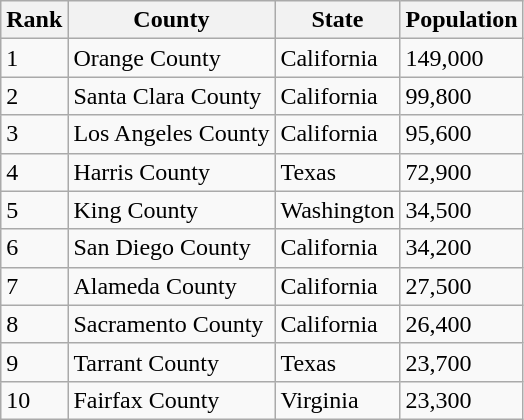<table class="wikitable sortable">
<tr>
<th>Rank</th>
<th>County</th>
<th>State</th>
<th>Population</th>
</tr>
<tr>
<td>1</td>
<td>Orange County</td>
<td>California</td>
<td>149,000</td>
</tr>
<tr>
<td>2</td>
<td>Santa Clara County</td>
<td>California</td>
<td>99,800</td>
</tr>
<tr>
<td>3</td>
<td>Los Angeles County</td>
<td>California</td>
<td>95,600</td>
</tr>
<tr>
<td>4</td>
<td>Harris County</td>
<td>Texas</td>
<td>72,900</td>
</tr>
<tr>
<td>5</td>
<td>King County</td>
<td>Washington</td>
<td>34,500</td>
</tr>
<tr>
<td>6</td>
<td>San Diego County</td>
<td>California</td>
<td>34,200</td>
</tr>
<tr>
<td>7</td>
<td>Alameda County</td>
<td>California</td>
<td>27,500</td>
</tr>
<tr>
<td>8</td>
<td>Sacramento County</td>
<td>California</td>
<td>26,400</td>
</tr>
<tr>
<td>9</td>
<td>Tarrant County</td>
<td>Texas</td>
<td>23,700</td>
</tr>
<tr>
<td>10</td>
<td>Fairfax County</td>
<td>Virginia</td>
<td>23,300</td>
</tr>
</table>
